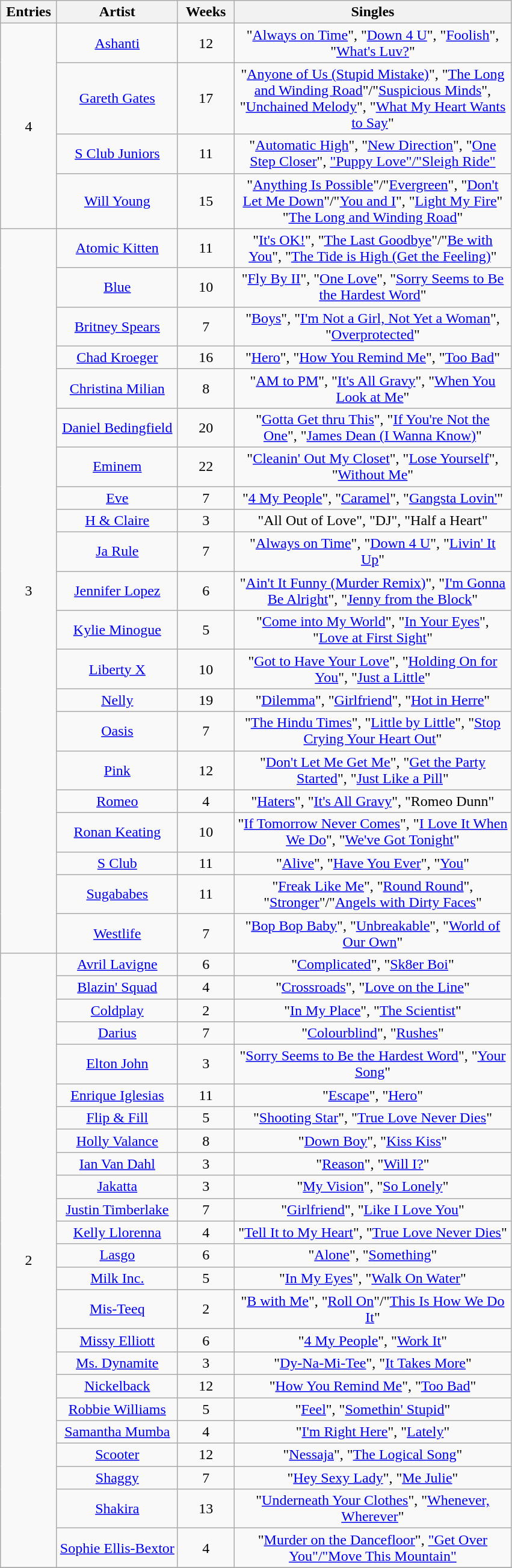<table class="wikitable sortable" style="text-align: center;">
<tr>
<th scope="col" style="width:55px;" data-sort-type="number">Entries</th>
<th scope="col" style="text-align:center;">Artist</th>
<th scope="col" style="width:55px;" data-sort-type="number">Weeks</th>
<th scope="col" style="width:300px;">Singles</th>
</tr>
<tr>
<td rowspan="4" style="text-align:center">4</td>
<td><a href='#'>Ashanti</a> </td>
<td>12</td>
<td>"<a href='#'>Always on Time</a>", "<a href='#'>Down 4 U</a>", "<a href='#'>Foolish</a>", "<a href='#'>What's Luv?</a>"</td>
</tr>
<tr>
<td><a href='#'>Gareth Gates</a></td>
<td>17</td>
<td>"<a href='#'>Anyone of Us (Stupid Mistake)</a>", "<a href='#'>The Long and Winding Road</a>"/"<a href='#'>Suspicious Minds</a>", "<a href='#'>Unchained Melody</a>", "<a href='#'>What My Heart Wants to Say</a>"</td>
</tr>
<tr>
<td><a href='#'>S Club Juniors</a></td>
<td>11</td>
<td>"<a href='#'>Automatic High</a>", "<a href='#'>New Direction</a>", "<a href='#'>One Step Closer</a>", <a href='#'>"Puppy Love"/"Sleigh Ride"</a></td>
</tr>
<tr>
<td><a href='#'>Will Young</a></td>
<td>15</td>
<td>"<a href='#'>Anything Is Possible</a>"/"<a href='#'>Evergreen</a>", "<a href='#'>Don't Let Me Down</a>"/"<a href='#'>You and I</a>", "<a href='#'>Light My Fire</a>" "<a href='#'>The Long and Winding Road</a>"</td>
</tr>
<tr>
<td rowspan="21" style="text-align:center">3</td>
<td><a href='#'>Atomic Kitten</a></td>
<td>11</td>
<td>"<a href='#'>It's OK!</a>", "<a href='#'>The Last Goodbye</a>"/"<a href='#'>Be with You</a>", "<a href='#'>The Tide is High (Get the Feeling)</a>"</td>
</tr>
<tr>
<td><a href='#'>Blue</a></td>
<td>10</td>
<td>"<a href='#'>Fly By II</a>", "<a href='#'>One Love</a>", "<a href='#'>Sorry Seems to Be the Hardest Word</a>"</td>
</tr>
<tr>
<td><a href='#'>Britney Spears</a></td>
<td>7</td>
<td>"<a href='#'>Boys</a>", "<a href='#'>I'm Not a Girl, Not Yet a Woman</a>", "<a href='#'>Overprotected</a>"</td>
</tr>
<tr>
<td><a href='#'>Chad Kroeger</a> </td>
<td>16</td>
<td>"<a href='#'>Hero</a>", "<a href='#'>How You Remind Me</a>", "<a href='#'>Too Bad</a>"</td>
</tr>
<tr>
<td><a href='#'>Christina Milian</a> </td>
<td>8</td>
<td>"<a href='#'>AM to PM</a>", "<a href='#'>It's All Gravy</a>", "<a href='#'>When You Look at Me</a>"</td>
</tr>
<tr>
<td><a href='#'>Daniel Bedingfield</a> </td>
<td>20</td>
<td>"<a href='#'>Gotta Get thru This</a>", "<a href='#'>If You're Not the One</a>", "<a href='#'>James Dean (I Wanna Know)</a>"</td>
</tr>
<tr>
<td><a href='#'>Eminem</a></td>
<td>22</td>
<td>"<a href='#'>Cleanin' Out My Closet</a>", "<a href='#'>Lose Yourself</a>", "<a href='#'>Without Me</a>"</td>
</tr>
<tr>
<td><a href='#'>Eve</a> </td>
<td>7</td>
<td>"<a href='#'>4 My People</a>", "<a href='#'>Caramel</a>", "<a href='#'>Gangsta Lovin'</a>"</td>
</tr>
<tr>
<td><a href='#'>H & Claire</a></td>
<td>3</td>
<td>"All Out of Love", "DJ", "Half a Heart"</td>
</tr>
<tr>
<td><a href='#'>Ja Rule</a> </td>
<td>7</td>
<td>"<a href='#'>Always on Time</a>", "<a href='#'>Down 4 U</a>", "<a href='#'>Livin' It Up</a>"</td>
</tr>
<tr>
<td><a href='#'>Jennifer Lopez</a></td>
<td>6</td>
<td>"<a href='#'>Ain't It Funny (Murder Remix)</a>", "<a href='#'>I'm Gonna Be Alright</a>", "<a href='#'>Jenny from the Block</a>"</td>
</tr>
<tr>
<td><a href='#'>Kylie Minogue</a></td>
<td>5</td>
<td>"<a href='#'>Come into My World</a>", "<a href='#'>In Your Eyes</a>", "<a href='#'>Love at First Sight</a>"</td>
</tr>
<tr>
<td><a href='#'>Liberty X</a></td>
<td>10</td>
<td>"<a href='#'>Got to Have Your Love</a>", "<a href='#'>Holding On for You</a>", "<a href='#'>Just a Little</a>"</td>
</tr>
<tr>
<td><a href='#'>Nelly</a></td>
<td>19</td>
<td>"<a href='#'>Dilemma</a>", "<a href='#'>Girlfriend</a>", "<a href='#'>Hot in Herre</a>"</td>
</tr>
<tr>
<td><a href='#'>Oasis</a></td>
<td>7</td>
<td>"<a href='#'>The Hindu Times</a>", "<a href='#'>Little by Little</a>", "<a href='#'>Stop Crying Your Heart Out</a>"</td>
</tr>
<tr>
<td><a href='#'>Pink</a></td>
<td>12</td>
<td>"<a href='#'>Don't Let Me Get Me</a>", "<a href='#'>Get the Party Started</a>", "<a href='#'>Just Like a Pill</a>"</td>
</tr>
<tr>
<td><a href='#'>Romeo</a> </td>
<td>4</td>
<td>"<a href='#'>Haters</a>", "<a href='#'>It's All Gravy</a>", "Romeo Dunn"</td>
</tr>
<tr>
<td><a href='#'>Ronan Keating</a></td>
<td>10</td>
<td>"<a href='#'>If Tomorrow Never Comes</a>", "<a href='#'>I Love It When We Do</a>", "<a href='#'>We've Got Tonight</a>"</td>
</tr>
<tr>
<td><a href='#'>S Club</a> </td>
<td>11</td>
<td>"<a href='#'>Alive</a>", "<a href='#'>Have You Ever</a>", "<a href='#'>You</a>"</td>
</tr>
<tr>
<td><a href='#'>Sugababes</a></td>
<td>11</td>
<td>"<a href='#'>Freak Like Me</a>", "<a href='#'>Round Round</a>", "<a href='#'>Stronger</a>"/"<a href='#'>Angels with Dirty Faces</a>"</td>
</tr>
<tr>
<td><a href='#'>Westlife</a></td>
<td>7</td>
<td>"<a href='#'>Bop Bop Baby</a>", "<a href='#'>Unbreakable</a>", "<a href='#'>World of Our Own</a>"</td>
</tr>
<tr>
<td rowspan="24" style="text-align:center">2</td>
<td><a href='#'>Avril Lavigne</a> </td>
<td>6</td>
<td>"<a href='#'>Complicated</a>", "<a href='#'>Sk8er Boi</a>"</td>
</tr>
<tr>
<td><a href='#'>Blazin' Squad</a></td>
<td>4</td>
<td>"<a href='#'>Crossroads</a>", "<a href='#'>Love on the Line</a>"</td>
</tr>
<tr>
<td><a href='#'>Coldplay</a></td>
<td>2</td>
<td>"<a href='#'>In My Place</a>", "<a href='#'>The Scientist</a>"</td>
</tr>
<tr>
<td><a href='#'>Darius</a></td>
<td>7</td>
<td>"<a href='#'>Colourblind</a>", "<a href='#'>Rushes</a>"</td>
</tr>
<tr>
<td><a href='#'>Elton John</a> </td>
<td>3</td>
<td>"<a href='#'>Sorry Seems to Be the Hardest Word</a>", "<a href='#'>Your Song</a>"</td>
</tr>
<tr>
<td><a href='#'>Enrique Iglesias</a></td>
<td>11</td>
<td>"<a href='#'>Escape</a>", "<a href='#'>Hero</a>"</td>
</tr>
<tr>
<td><a href='#'>Flip & Fill</a></td>
<td>5</td>
<td>"<a href='#'>Shooting Star</a>", "<a href='#'>True Love Never Dies</a>"</td>
</tr>
<tr>
<td><a href='#'>Holly Valance</a></td>
<td>8</td>
<td>"<a href='#'>Down Boy</a>", "<a href='#'>Kiss Kiss</a>"</td>
</tr>
<tr>
<td><a href='#'>Ian Van Dahl</a> </td>
<td>3</td>
<td>"<a href='#'>Reason</a>", "<a href='#'>Will I?</a>"</td>
</tr>
<tr>
<td><a href='#'>Jakatta</a></td>
<td>3</td>
<td>"<a href='#'>My Vision</a>", "<a href='#'>So Lonely</a>"</td>
</tr>
<tr>
<td><a href='#'>Justin Timberlake</a></td>
<td>7</td>
<td>"<a href='#'>Girlfriend</a>", "<a href='#'>Like I Love You</a>"</td>
</tr>
<tr>
<td><a href='#'>Kelly Llorenna</a> </td>
<td>4</td>
<td>"<a href='#'>Tell It to My Heart</a>", "<a href='#'>True Love Never Dies</a>"</td>
</tr>
<tr>
<td><a href='#'>Lasgo</a></td>
<td>6</td>
<td>"<a href='#'>Alone</a>", "<a href='#'>Something</a>"</td>
</tr>
<tr>
<td><a href='#'>Milk Inc.</a></td>
<td>5</td>
<td>"<a href='#'>In My Eyes</a>", "<a href='#'>Walk On Water</a>"</td>
</tr>
<tr>
<td><a href='#'>Mis-Teeq</a></td>
<td>2</td>
<td>"<a href='#'>B with Me</a>", "<a href='#'>Roll On</a>"/"<a href='#'>This Is How We Do It</a>"</td>
</tr>
<tr>
<td><a href='#'>Missy Elliott</a></td>
<td>6</td>
<td>"<a href='#'>4 My People</a>", "<a href='#'>Work It</a>"</td>
</tr>
<tr>
<td><a href='#'>Ms. Dynamite</a></td>
<td>3</td>
<td>"<a href='#'>Dy-Na-Mi-Tee</a>", "<a href='#'>It Takes More</a>"</td>
</tr>
<tr>
<td><a href='#'>Nickelback</a></td>
<td>12</td>
<td>"<a href='#'>How You Remind Me</a>", "<a href='#'>Too Bad</a>"</td>
</tr>
<tr>
<td><a href='#'>Robbie Williams</a> </td>
<td>5</td>
<td>"<a href='#'>Feel</a>", "<a href='#'>Somethin' Stupid</a>"</td>
</tr>
<tr>
<td><a href='#'>Samantha Mumba</a> </td>
<td>4</td>
<td>"<a href='#'>I'm Right Here</a>", "<a href='#'>Lately</a>"</td>
</tr>
<tr>
<td><a href='#'>Scooter</a></td>
<td>12</td>
<td>"<a href='#'>Nessaja</a>", "<a href='#'>The Logical Song</a>"</td>
</tr>
<tr>
<td><a href='#'>Shaggy</a></td>
<td>7</td>
<td>"<a href='#'>Hey Sexy Lady</a>", "<a href='#'>Me Julie</a>"</td>
</tr>
<tr>
<td><a href='#'>Shakira</a></td>
<td>13</td>
<td>"<a href='#'>Underneath Your Clothes</a>", "<a href='#'>Whenever, Wherever</a>"</td>
</tr>
<tr>
<td><a href='#'>Sophie Ellis-Bextor</a> </td>
<td>4</td>
<td>"<a href='#'>Murder on the Dancefloor</a>", <a href='#'>"Get Over You"/"Move This Mountain"</a></td>
</tr>
<tr>
</tr>
</table>
